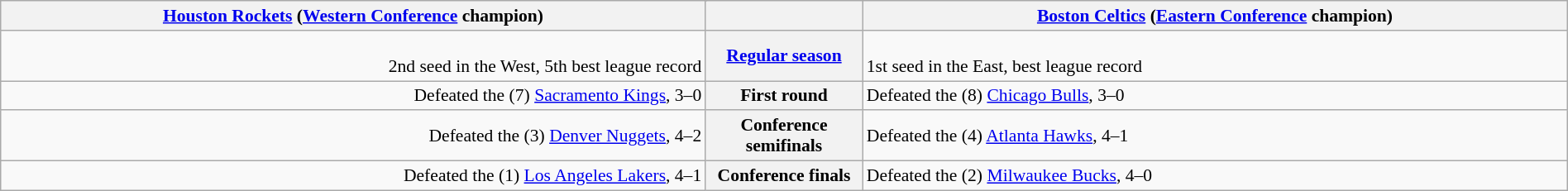<table style="width:100%; font-size:90%" class="wikitable">
<tr valign=top>
<th colspan="2" style="width:45%;"><a href='#'>Houston Rockets</a> (<a href='#'>Western Conference</a> champion)</th>
<th></th>
<th colspan="2" style="width:45%;"><a href='#'>Boston Celtics</a> (<a href='#'>Eastern Conference</a> champion)</th>
</tr>
<tr>
<td align=right><br>2nd seed in the West, 5th best league record</td>
<th colspan=2><a href='#'>Regular season</a></th>
<td><br>1st seed in the East, best league record</td>
</tr>
<tr>
<td align=right>Defeated the (7) <a href='#'>Sacramento Kings</a>, 3–0</td>
<th colspan=2>First round</th>
<td>Defeated the (8) <a href='#'>Chicago Bulls</a>, 3–0</td>
</tr>
<tr>
<td align=right>Defeated the (3) <a href='#'>Denver Nuggets</a>, 4–2</td>
<th colspan=2>Conference semifinals</th>
<td>Defeated the (4) <a href='#'>Atlanta Hawks</a>, 4–1</td>
</tr>
<tr>
<td align=right>Defeated the (1) <a href='#'>Los Angeles Lakers</a>, 4–1</td>
<th colspan=2>Conference finals</th>
<td>Defeated the (2) <a href='#'>Milwaukee Bucks</a>, 4–0</td>
</tr>
</table>
